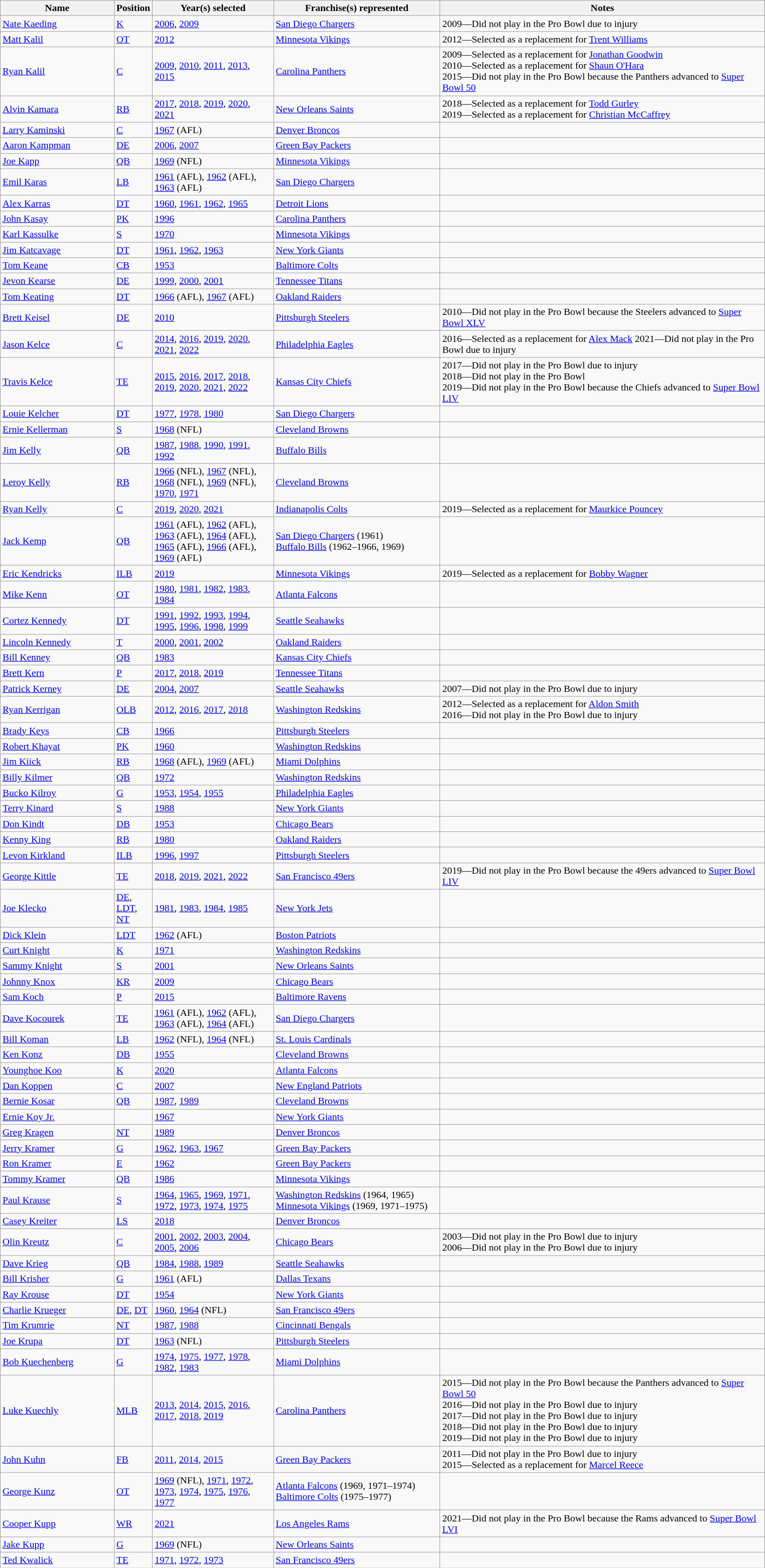<table class="wikitable">
<tr>
<th bgcolor="#DDDDFF" width="15%">Name</th>
<th bgcolor="#DDDDFF" width="4%">Position</th>
<th bgcolor="#DDDDFF" width="16%">Year(s) selected</th>
<th bgcolor="#DDDDFF" width="22%">Franchise(s) represented</th>
<th bgcolor="#DDDDFF" width="43%">Notes</th>
</tr>
<tr>
<td><a href='#'>Nate Kaeding</a></td>
<td><a href='#'>K</a></td>
<td><a href='#'>2006</a>, <a href='#'>2009</a></td>
<td><a href='#'>San Diego Chargers</a></td>
<td>2009—Did not play in the Pro Bowl due to injury</td>
</tr>
<tr>
<td><a href='#'>Matt Kalil</a></td>
<td><a href='#'>OT</a></td>
<td><a href='#'>2012</a></td>
<td><a href='#'>Minnesota Vikings</a></td>
<td>2012—Selected as a replacement for <a href='#'>Trent Williams</a></td>
</tr>
<tr>
<td><a href='#'>Ryan Kalil</a></td>
<td><a href='#'>C</a></td>
<td><a href='#'>2009</a>, <a href='#'>2010</a>, <a href='#'>2011</a>, <a href='#'>2013</a>, <a href='#'>2015</a></td>
<td><a href='#'>Carolina Panthers</a></td>
<td>2009—Selected as a replacement for <a href='#'>Jonathan Goodwin</a> <br>2010—Selected as a replacement for <a href='#'>Shaun O'Hara</a> <br>2015—Did not play in the Pro Bowl because the Panthers advanced to <a href='#'>Super Bowl 50</a></td>
</tr>
<tr>
<td><a href='#'>Alvin Kamara</a></td>
<td><a href='#'>RB</a></td>
<td><a href='#'>2017</a>, <a href='#'>2018</a>, <a href='#'>2019</a>, <a href='#'>2020</a>, <a href='#'>2021</a></td>
<td><a href='#'>New Orleans Saints</a></td>
<td>2018—Selected as a replacement for <a href='#'>Todd Gurley</a> <br>2019—Selected as a replacement for <a href='#'>Christian McCaffrey</a></td>
</tr>
<tr>
<td><a href='#'>Larry Kaminski</a></td>
<td><a href='#'>C</a></td>
<td><a href='#'>1967</a> (AFL)</td>
<td><a href='#'>Denver Broncos</a></td>
<td></td>
</tr>
<tr>
<td><a href='#'>Aaron Kampman</a></td>
<td><a href='#'>DE</a></td>
<td><a href='#'>2006</a>, <a href='#'>2007</a></td>
<td><a href='#'>Green Bay Packers</a></td>
<td></td>
</tr>
<tr>
<td><a href='#'>Joe Kapp</a></td>
<td><a href='#'>QB</a></td>
<td><a href='#'>1969</a> (NFL)</td>
<td><a href='#'>Minnesota Vikings</a></td>
<td></td>
</tr>
<tr>
<td><a href='#'>Emil Karas</a></td>
<td><a href='#'>LB</a></td>
<td><a href='#'>1961</a> (AFL), <a href='#'>1962</a> (AFL), <a href='#'>1963</a> (AFL)</td>
<td><a href='#'>San Diego Chargers</a></td>
<td></td>
</tr>
<tr>
<td><a href='#'>Alex Karras</a></td>
<td><a href='#'>DT</a></td>
<td><a href='#'>1960</a>, <a href='#'>1961</a>, <a href='#'>1962</a>, <a href='#'>1965</a></td>
<td><a href='#'>Detroit Lions</a></td>
<td></td>
</tr>
<tr>
<td><a href='#'>John Kasay</a></td>
<td><a href='#'>PK</a></td>
<td><a href='#'>1996</a></td>
<td><a href='#'>Carolina Panthers</a></td>
<td></td>
</tr>
<tr>
<td><a href='#'>Karl Kassulke</a></td>
<td><a href='#'>S</a></td>
<td><a href='#'>1970</a></td>
<td><a href='#'>Minnesota Vikings</a></td>
<td></td>
</tr>
<tr>
<td><a href='#'>Jim Katcavage</a></td>
<td><a href='#'>DT</a></td>
<td><a href='#'>1961</a>, <a href='#'>1962</a>, <a href='#'>1963</a></td>
<td><a href='#'>New York Giants</a></td>
<td></td>
</tr>
<tr>
<td><a href='#'>Tom Keane</a></td>
<td><a href='#'>CB</a></td>
<td><a href='#'>1953</a></td>
<td><a href='#'>Baltimore Colts</a></td>
<td></td>
</tr>
<tr>
<td><a href='#'>Jevon Kearse</a></td>
<td><a href='#'>DE</a></td>
<td><a href='#'>1999</a>, <a href='#'>2000</a>, <a href='#'>2001</a></td>
<td><a href='#'>Tennessee Titans</a></td>
<td></td>
</tr>
<tr>
<td><a href='#'>Tom Keating</a></td>
<td><a href='#'>DT</a></td>
<td><a href='#'>1966</a> (AFL), <a href='#'>1967</a> (AFL)</td>
<td><a href='#'>Oakland Raiders</a></td>
<td></td>
</tr>
<tr>
<td><a href='#'>Brett Keisel</a></td>
<td><a href='#'>DE</a></td>
<td><a href='#'>2010</a></td>
<td><a href='#'>Pittsburgh Steelers</a></td>
<td>2010—Did not play in the Pro Bowl because the Steelers advanced to <a href='#'>Super Bowl XLV</a></td>
</tr>
<tr>
<td><a href='#'>Jason Kelce</a></td>
<td><a href='#'>C</a></td>
<td><a href='#'>2014</a>, <a href='#'>2016</a>, <a href='#'>2019</a>, <a href='#'>2020</a>, <a href='#'>2021</a>, <a href='#'>2022</a></td>
<td><a href='#'>Philadelphia Eagles</a></td>
<td>2016—Selected as a replacement for <a href='#'>Alex Mack</a> 2021—Did not play in the Pro Bowl due to injury</td>
</tr>
<tr>
<td><a href='#'>Travis Kelce</a></td>
<td><a href='#'>TE</a></td>
<td><a href='#'>2015</a>, <a href='#'>2016</a>, <a href='#'>2017</a>, <a href='#'>2018</a>, <a href='#'>2019</a>, <a href='#'>2020</a>, <a href='#'>2021</a>, <a href='#'>2022</a></td>
<td><a href='#'>Kansas City Chiefs</a></td>
<td>2017—Did not play in the Pro Bowl due to injury <br>2018—Did not play in the Pro Bowl <br>2019—Did not play in the Pro Bowl because the Chiefs advanced to <a href='#'>Super Bowl LIV</a></td>
</tr>
<tr>
<td><a href='#'>Louie Kelcher</a></td>
<td><a href='#'>DT</a></td>
<td><a href='#'>1977</a>, <a href='#'>1978</a>, <a href='#'>1980</a></td>
<td><a href='#'>San Diego Chargers</a></td>
<td></td>
</tr>
<tr>
<td><a href='#'>Ernie Kellerman</a></td>
<td><a href='#'>S</a></td>
<td><a href='#'>1968</a> (NFL)</td>
<td><a href='#'>Cleveland Browns</a></td>
<td></td>
</tr>
<tr>
<td><a href='#'>Jim Kelly</a></td>
<td><a href='#'>QB</a></td>
<td><a href='#'>1987</a>, <a href='#'>1988</a>, <a href='#'>1990</a>, <a href='#'>1991</a>, <a href='#'>1992</a></td>
<td><a href='#'>Buffalo Bills</a></td>
<td></td>
</tr>
<tr>
<td><a href='#'>Leroy Kelly</a></td>
<td><a href='#'>RB</a></td>
<td><a href='#'>1966</a> (NFL), <a href='#'>1967</a> (NFL), <a href='#'>1968</a> (NFL), <a href='#'>1969</a> (NFL), <a href='#'>1970</a>, <a href='#'>1971</a></td>
<td><a href='#'>Cleveland Browns</a></td>
<td></td>
</tr>
<tr>
<td><a href='#'>Ryan Kelly</a></td>
<td><a href='#'>C</a></td>
<td><a href='#'>2019</a>, <a href='#'>2020</a>, <a href='#'>2021</a></td>
<td><a href='#'>Indianapolis Colts</a></td>
<td>2019—Selected as a replacement for <a href='#'>Maurkice Pouncey</a></td>
</tr>
<tr>
<td><a href='#'>Jack Kemp</a></td>
<td><a href='#'>QB</a></td>
<td><a href='#'>1961</a> (AFL), <a href='#'>1962</a> (AFL), <a href='#'>1963</a> (AFL), <a href='#'>1964</a> (AFL), <a href='#'>1965</a> (AFL), <a href='#'>1966</a> (AFL), <a href='#'>1969</a> (AFL)</td>
<td><a href='#'>San Diego Chargers</a> (1961) <br><a href='#'>Buffalo Bills</a> (1962–1966, 1969)</td>
<td></td>
</tr>
<tr>
<td><a href='#'>Eric Kendricks</a></td>
<td><a href='#'>ILB</a></td>
<td><a href='#'>2019</a></td>
<td><a href='#'>Minnesota Vikings</a></td>
<td>2019—Selected as a replacement for <a href='#'>Bobby Wagner</a></td>
</tr>
<tr>
<td><a href='#'>Mike Kenn</a></td>
<td><a href='#'>OT</a></td>
<td><a href='#'>1980</a>, <a href='#'>1981</a>, <a href='#'>1982</a>, <a href='#'>1983</a>, <a href='#'>1984</a></td>
<td><a href='#'>Atlanta Falcons</a></td>
<td></td>
</tr>
<tr>
<td><a href='#'>Cortez Kennedy</a></td>
<td><a href='#'>DT</a></td>
<td><a href='#'>1991</a>, <a href='#'>1992</a>, <a href='#'>1993</a>, <a href='#'>1994</a>, <a href='#'>1995</a>, <a href='#'>1996</a>, <a href='#'>1998</a>, <a href='#'>1999</a></td>
<td><a href='#'>Seattle Seahawks</a></td>
<td></td>
</tr>
<tr>
<td><a href='#'>Lincoln Kennedy</a></td>
<td><a href='#'>T</a></td>
<td><a href='#'>2000</a>, <a href='#'>2001</a>, <a href='#'>2002</a></td>
<td><a href='#'>Oakland Raiders</a></td>
<td></td>
</tr>
<tr>
<td><a href='#'>Bill Kenney</a></td>
<td><a href='#'>QB</a></td>
<td><a href='#'>1983</a></td>
<td><a href='#'>Kansas City Chiefs</a></td>
<td></td>
</tr>
<tr>
<td><a href='#'>Brett Kern</a></td>
<td><a href='#'>P</a></td>
<td><a href='#'>2017</a>, <a href='#'>2018</a>, <a href='#'>2019</a></td>
<td><a href='#'>Tennessee Titans</a></td>
<td></td>
</tr>
<tr>
<td><a href='#'>Patrick Kerney</a></td>
<td><a href='#'>DE</a></td>
<td><a href='#'>2004</a>, <a href='#'>2007</a></td>
<td><a href='#'>Seattle Seahawks</a></td>
<td>2007—Did not play in the Pro Bowl due to injury</td>
</tr>
<tr>
<td><a href='#'>Ryan Kerrigan</a></td>
<td><a href='#'>OLB</a></td>
<td><a href='#'>2012</a>, <a href='#'>2016</a>, <a href='#'>2017</a>, <a href='#'>2018</a></td>
<td><a href='#'>Washington Redskins</a></td>
<td>2012—Selected as a replacement for <a href='#'>Aldon Smith</a> <br>2016—Did not play in the Pro Bowl due to injury</td>
</tr>
<tr>
<td><a href='#'>Brady Keys</a></td>
<td><a href='#'>CB</a></td>
<td><a href='#'>1966</a></td>
<td><a href='#'>Pittsburgh Steelers</a></td>
<td></td>
</tr>
<tr>
<td><a href='#'>Robert Khayat</a></td>
<td><a href='#'>PK</a></td>
<td><a href='#'>1960</a></td>
<td><a href='#'>Washington Redskins</a></td>
<td></td>
</tr>
<tr>
<td><a href='#'>Jim Kiick</a></td>
<td><a href='#'>RB</a></td>
<td><a href='#'>1968</a> (AFL), <a href='#'>1969</a> (AFL)</td>
<td><a href='#'>Miami Dolphins</a></td>
<td></td>
</tr>
<tr>
<td><a href='#'>Billy Kilmer</a></td>
<td><a href='#'>QB</a></td>
<td><a href='#'>1972</a></td>
<td><a href='#'>Washington Redskins</a></td>
<td></td>
</tr>
<tr>
<td><a href='#'>Bucko Kilroy</a></td>
<td><a href='#'>G</a></td>
<td><a href='#'>1953</a>, <a href='#'>1954</a>, <a href='#'>1955</a></td>
<td><a href='#'>Philadelphia Eagles</a></td>
<td></td>
</tr>
<tr>
<td><a href='#'>Terry Kinard</a></td>
<td><a href='#'>S</a></td>
<td><a href='#'>1988</a></td>
<td><a href='#'>New York Giants</a></td>
<td></td>
</tr>
<tr>
<td><a href='#'>Don Kindt</a></td>
<td><a href='#'>DB</a></td>
<td><a href='#'>1953</a></td>
<td><a href='#'>Chicago Bears</a></td>
<td></td>
</tr>
<tr>
<td><a href='#'>Kenny King</a></td>
<td><a href='#'>RB</a></td>
<td><a href='#'>1980</a></td>
<td><a href='#'>Oakland Raiders</a></td>
<td></td>
</tr>
<tr>
<td><a href='#'>Levon Kirkland</a></td>
<td><a href='#'>ILB</a></td>
<td><a href='#'>1996</a>, <a href='#'>1997</a></td>
<td><a href='#'>Pittsburgh Steelers</a></td>
<td></td>
</tr>
<tr>
<td><a href='#'>George Kittle</a></td>
<td><a href='#'>TE</a></td>
<td><a href='#'>2018</a>, <a href='#'>2019</a>, <a href='#'>2021</a>, <a href='#'>2022</a></td>
<td><a href='#'>San Francisco 49ers</a></td>
<td>2019—Did not play in the Pro Bowl because the 49ers advanced to <a href='#'>Super Bowl LIV</a></td>
</tr>
<tr>
<td><a href='#'>Joe Klecko</a></td>
<td><a href='#'>DE</a>, <a href='#'>LDT</a>, <a href='#'>NT</a></td>
<td><a href='#'>1981</a>, <a href='#'>1983</a>, <a href='#'>1984</a>, <a href='#'>1985</a></td>
<td><a href='#'>New York Jets</a></td>
<td></td>
</tr>
<tr>
<td><a href='#'>Dick Klein</a></td>
<td><a href='#'>LDT</a></td>
<td><a href='#'>1962</a> (AFL)</td>
<td><a href='#'>Boston Patriots</a></td>
<td></td>
</tr>
<tr>
<td><a href='#'>Curt Knight</a></td>
<td><a href='#'>K</a></td>
<td><a href='#'>1971</a></td>
<td><a href='#'>Washington Redskins</a></td>
<td></td>
</tr>
<tr>
<td><a href='#'>Sammy Knight</a></td>
<td><a href='#'>S</a></td>
<td><a href='#'>2001</a></td>
<td><a href='#'>New Orleans Saints</a></td>
<td></td>
</tr>
<tr>
<td><a href='#'>Johnny Knox</a></td>
<td><a href='#'>KR</a></td>
<td><a href='#'>2009</a></td>
<td><a href='#'>Chicago Bears</a></td>
<td></td>
</tr>
<tr>
<td><a href='#'>Sam Koch</a></td>
<td><a href='#'>P</a></td>
<td><a href='#'>2015</a></td>
<td><a href='#'>Baltimore Ravens</a></td>
<td></td>
</tr>
<tr>
<td><a href='#'>Dave Kocourek</a></td>
<td><a href='#'>TE</a></td>
<td><a href='#'>1961</a> (AFL), <a href='#'>1962</a> (AFL), <a href='#'>1963</a> (AFL), <a href='#'>1964</a> (AFL)</td>
<td><a href='#'>San Diego Chargers</a></td>
<td></td>
</tr>
<tr>
<td><a href='#'>Bill Koman</a></td>
<td><a href='#'>LB</a></td>
<td><a href='#'>1962</a> (NFL), <a href='#'>1964</a> (NFL)</td>
<td><a href='#'>St. Louis Cardinals</a></td>
<td></td>
</tr>
<tr>
<td><a href='#'>Ken Konz</a></td>
<td><a href='#'>DB</a></td>
<td><a href='#'>1955</a></td>
<td><a href='#'>Cleveland Browns</a></td>
<td></td>
</tr>
<tr>
<td><a href='#'>Younghoe Koo</a></td>
<td><a href='#'>K</a></td>
<td><a href='#'>2020</a></td>
<td><a href='#'>Atlanta Falcons</a></td>
<td></td>
</tr>
<tr>
<td><a href='#'>Dan Koppen</a></td>
<td><a href='#'>C</a></td>
<td><a href='#'>2007</a></td>
<td><a href='#'>New England Patriots</a></td>
<td></td>
</tr>
<tr>
<td><a href='#'>Bernie Kosar</a></td>
<td><a href='#'>QB</a></td>
<td><a href='#'>1987</a>, <a href='#'>1989</a></td>
<td><a href='#'>Cleveland Browns</a></td>
<td></td>
</tr>
<tr>
<td><a href='#'>Ernie Koy Jr.</a></td>
<td></td>
<td><a href='#'>1967</a></td>
<td><a href='#'>New York Giants</a></td>
<td></td>
</tr>
<tr>
<td><a href='#'>Greg Kragen</a></td>
<td><a href='#'>NT</a></td>
<td><a href='#'>1989</a></td>
<td><a href='#'>Denver Broncos</a></td>
<td></td>
</tr>
<tr>
<td><a href='#'>Jerry Kramer</a></td>
<td><a href='#'>G</a></td>
<td><a href='#'>1962</a>, <a href='#'>1963</a>, <a href='#'>1967</a></td>
<td><a href='#'>Green Bay Packers</a></td>
<td></td>
</tr>
<tr>
<td><a href='#'>Ron Kramer</a></td>
<td><a href='#'>E</a></td>
<td><a href='#'>1962</a></td>
<td><a href='#'>Green Bay Packers</a></td>
<td></td>
</tr>
<tr>
<td><a href='#'>Tommy Kramer</a></td>
<td><a href='#'>QB</a></td>
<td><a href='#'>1986</a></td>
<td><a href='#'>Minnesota Vikings</a></td>
<td></td>
</tr>
<tr>
<td><a href='#'>Paul Krause</a></td>
<td><a href='#'>S</a></td>
<td><a href='#'>1964</a>, <a href='#'>1965</a>, <a href='#'>1969</a>, <a href='#'>1971</a>, <a href='#'>1972</a>, <a href='#'>1973</a>, <a href='#'>1974</a>, <a href='#'>1975</a></td>
<td><a href='#'>Washington Redskins</a> (1964, 1965)<br><a href='#'>Minnesota Vikings</a> (1969, 1971–1975)</td>
<td></td>
</tr>
<tr>
<td><a href='#'>Casey Kreiter</a></td>
<td><a href='#'>LS</a></td>
<td><a href='#'>2018</a></td>
<td><a href='#'>Denver Broncos</a></td>
<td></td>
</tr>
<tr>
<td><a href='#'>Olin Kreutz</a></td>
<td><a href='#'>C</a></td>
<td><a href='#'>2001</a>, <a href='#'>2002</a>, <a href='#'>2003</a>, <a href='#'>2004</a>, <a href='#'>2005</a>, <a href='#'>2006</a></td>
<td><a href='#'>Chicago Bears</a></td>
<td>2003—Did not play in the Pro Bowl due to injury <br>2006—Did not play in the Pro Bowl due to injury</td>
</tr>
<tr>
<td><a href='#'>Dave Krieg</a></td>
<td><a href='#'>QB</a></td>
<td><a href='#'>1984</a>, <a href='#'>1988</a>, <a href='#'>1989</a></td>
<td><a href='#'>Seattle Seahawks</a></td>
<td></td>
</tr>
<tr>
<td><a href='#'>Bill Krisher</a></td>
<td><a href='#'>G</a></td>
<td><a href='#'>1961</a> (AFL)</td>
<td><a href='#'>Dallas Texans</a></td>
<td></td>
</tr>
<tr>
<td><a href='#'>Ray Krouse</a></td>
<td><a href='#'>DT</a></td>
<td><a href='#'>1954</a></td>
<td><a href='#'>New York Giants</a></td>
<td></td>
</tr>
<tr>
<td><a href='#'>Charlie Krueger</a></td>
<td><a href='#'>DE</a>, <a href='#'>DT</a></td>
<td><a href='#'>1960</a>, <a href='#'>1964</a> (NFL)</td>
<td><a href='#'>San Francisco 49ers</a></td>
<td></td>
</tr>
<tr>
<td><a href='#'>Tim Krumrie</a></td>
<td><a href='#'>NT</a></td>
<td><a href='#'>1987</a>, <a href='#'>1988</a></td>
<td><a href='#'>Cincinnati Bengals</a></td>
<td></td>
</tr>
<tr>
<td><a href='#'>Joe Krupa</a></td>
<td><a href='#'>DT</a></td>
<td><a href='#'>1963</a> (NFL)</td>
<td><a href='#'>Pittsburgh Steelers</a></td>
<td></td>
</tr>
<tr>
<td><a href='#'>Bob Kuechenberg</a></td>
<td><a href='#'>G</a></td>
<td><a href='#'>1974</a>, <a href='#'>1975</a>, <a href='#'>1977</a>, <a href='#'>1978</a>, <a href='#'>1982</a>, <a href='#'>1983</a></td>
<td><a href='#'>Miami Dolphins</a></td>
<td></td>
</tr>
<tr>
<td><a href='#'>Luke Kuechly</a></td>
<td><a href='#'>MLB</a></td>
<td><a href='#'>2013</a>, <a href='#'>2014</a>, <a href='#'>2015</a>, <a href='#'>2016</a>, <a href='#'>2017</a>, <a href='#'>2018</a>, <a href='#'>2019</a></td>
<td><a href='#'>Carolina Panthers</a></td>
<td>2015—Did not play in the Pro Bowl because the Panthers advanced to <a href='#'>Super Bowl 50</a> <br>2016—Did not play in the Pro Bowl due to injury <br>2017—Did not play in the Pro Bowl due to injury <br>2018—Did not play in the Pro Bowl due to injury <br>2019—Did not play in the Pro Bowl due to injury</td>
</tr>
<tr>
<td><a href='#'>John Kuhn</a></td>
<td><a href='#'>FB</a></td>
<td><a href='#'>2011</a>, <a href='#'>2014</a>, <a href='#'>2015</a></td>
<td><a href='#'>Green Bay Packers</a></td>
<td>2011—Did not play in the Pro Bowl due to injury <br>2015—Selected as a replacement for <a href='#'>Marcel Reece</a></td>
</tr>
<tr>
<td><a href='#'>George Kunz</a></td>
<td><a href='#'>OT</a></td>
<td><a href='#'>1969</a> (NFL), <a href='#'>1971</a>, <a href='#'>1972</a>, <a href='#'>1973</a>, <a href='#'>1974</a>, <a href='#'>1975</a>, <a href='#'>1976</a>, <a href='#'>1977</a></td>
<td><a href='#'>Atlanta Falcons</a> (1969, 1971–1974) <br><a href='#'>Baltimore Colts</a> (1975–1977)</td>
<td></td>
</tr>
<tr>
<td><a href='#'>Cooper Kupp</a></td>
<td><a href='#'>WR</a></td>
<td><a href='#'>2021</a></td>
<td><a href='#'>Los Angeles Rams</a></td>
<td>2021—Did not play in the Pro Bowl because the Rams advanced to <a href='#'>Super Bowl LVI</a></td>
</tr>
<tr>
<td><a href='#'>Jake Kupp</a></td>
<td><a href='#'>G</a></td>
<td><a href='#'>1969</a> (NFL)</td>
<td><a href='#'>New Orleans Saints</a></td>
<td></td>
</tr>
<tr>
<td><a href='#'>Ted Kwalick</a></td>
<td><a href='#'>TE</a></td>
<td><a href='#'>1971</a>, <a href='#'>1972</a>, <a href='#'>1973</a></td>
<td><a href='#'>San Francisco 49ers</a></td>
<td></td>
</tr>
</table>
